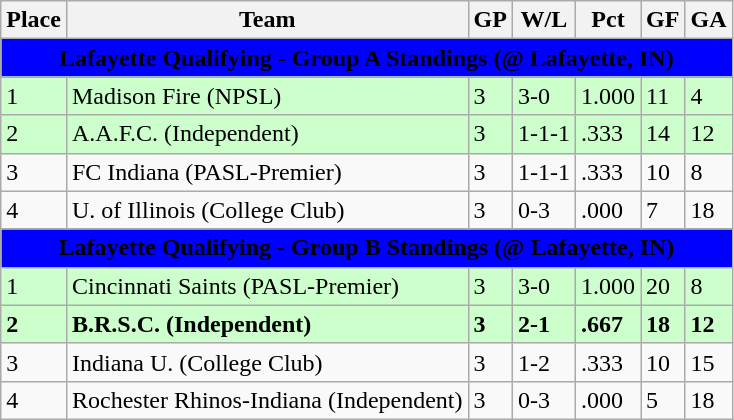<table class="wikitable">
<tr>
<th>Place</th>
<th>Team</th>
<th>GP</th>
<th>W/L</th>
<th>Pct</th>
<th>GF</th>
<th>GA</th>
</tr>
<tr>
<th style="background:blue;" colspan="9"><span>Lafayette Qualifying - Group A Standings (@ Lafayette, IN)</span></th>
</tr>
<tr style="background:#cfc;">
<td>1</td>
<td>Madison Fire (NPSL)</td>
<td>3</td>
<td>3-0</td>
<td>1.000</td>
<td>11</td>
<td>4</td>
</tr>
<tr style="background:#cfc;">
<td>2</td>
<td>A.A.F.C. (Independent)</td>
<td>3</td>
<td>1-1-1</td>
<td>.333</td>
<td>14</td>
<td>12</td>
</tr>
<tr>
<td>3</td>
<td>FC Indiana (PASL-Premier)</td>
<td>3</td>
<td>1-1-1</td>
<td>.333</td>
<td>10</td>
<td>8</td>
</tr>
<tr>
<td>4</td>
<td>U. of Illinois (College Club)</td>
<td>3</td>
<td>0-3</td>
<td>.000</td>
<td>7</td>
<td>18</td>
</tr>
<tr>
<th style="background:blue;" colspan="9"><span>Lafayette Qualifying - Group B Standings (@ Lafayette, IN)</span></th>
</tr>
<tr style="background:#cfc;">
<td>1</td>
<td>Cincinnati Saints (PASL-Premier)</td>
<td>3</td>
<td>3-0</td>
<td>1.000</td>
<td>20</td>
<td>8</td>
</tr>
<tr style="background:#cfc;">
<td><strong>2</strong></td>
<td><strong>B.R.S.C. (Independent)</strong></td>
<td><strong>3</strong></td>
<td><strong>2-1</strong></td>
<td><strong>.667</strong></td>
<td><strong>18</strong></td>
<td><strong>12</strong></td>
</tr>
<tr>
<td>3</td>
<td>Indiana U. (College Club)</td>
<td>3</td>
<td>1-2</td>
<td>.333</td>
<td>10</td>
<td>15</td>
</tr>
<tr>
<td>4</td>
<td>Rochester Rhinos-Indiana (Independent)</td>
<td>3</td>
<td>0-3</td>
<td>.000</td>
<td>5</td>
<td>18</td>
</tr>
</table>
